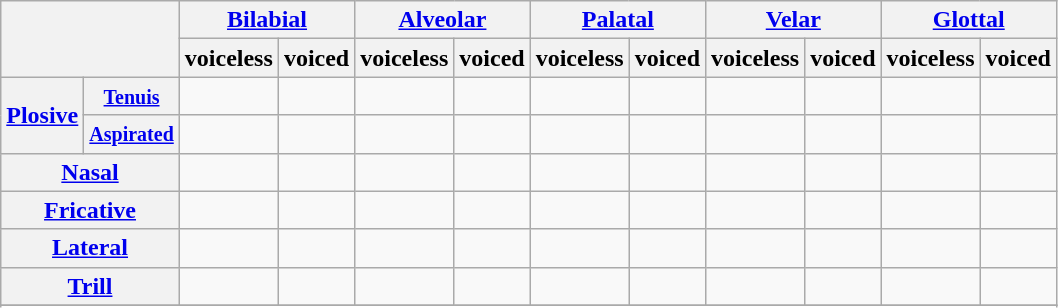<table class="wikitable" style="text-align:center">
<tr>
<th colspan="2" rowspan="2"></th>
<th colspan="2"><a href='#'>Bilabial</a></th>
<th colspan="2"><a href='#'>Alveolar</a></th>
<th colspan="2"><a href='#'>Palatal</a></th>
<th colspan="2"><a href='#'>Velar</a></th>
<th colspan="2"><a href='#'>Glottal</a></th>
</tr>
<tr class=small>
<th>voiceless</th>
<th>voiced</th>
<th>voiceless</th>
<th>voiced</th>
<th>voiceless</th>
<th>voiced</th>
<th>voiceless</th>
<th>voiced</th>
<th>voiceless</th>
<th>voiced</th>
</tr>
<tr>
<th rowspan="2"><a href='#'>Plosive</a></th>
<th><small><a href='#'>Tenuis</a></small></th>
<td></td>
<td></td>
<td></td>
<td></td>
<td></td>
<td></td>
<td></td>
<td></td>
<td></td>
<td></td>
</tr>
<tr>
<th><small><a href='#'>Aspirated</a></small></th>
<td></td>
<td></td>
<td></td>
<td></td>
<td></td>
<td></td>
<td></td>
<td></td>
<td></td>
<td></td>
</tr>
<tr>
<th colspan="2"><a href='#'>Nasal</a></th>
<td></td>
<td></td>
<td></td>
<td></td>
<td></td>
<td></td>
<td></td>
<td></td>
<td></td>
<td></td>
</tr>
<tr>
<th colspan="2"><a href='#'>Fricative</a></th>
<td></td>
<td></td>
<td></td>
<td></td>
<td></td>
<td></td>
<td></td>
<td></td>
<td></td>
<td></td>
</tr>
<tr>
<th colspan="2"><a href='#'>Lateral</a></th>
<td></td>
<td></td>
<td></td>
<td></td>
<td></td>
<td></td>
<td></td>
<td></td>
<td></td>
<td></td>
</tr>
<tr>
<th colspan="2"><a href='#'>Trill</a></th>
<td></td>
<td></td>
<td></td>
<td></td>
<td></td>
<td></td>
<td></td>
<td></td>
<td></td>
<td></td>
</tr>
<tr>
</tr>
<tr>
</tr>
</table>
